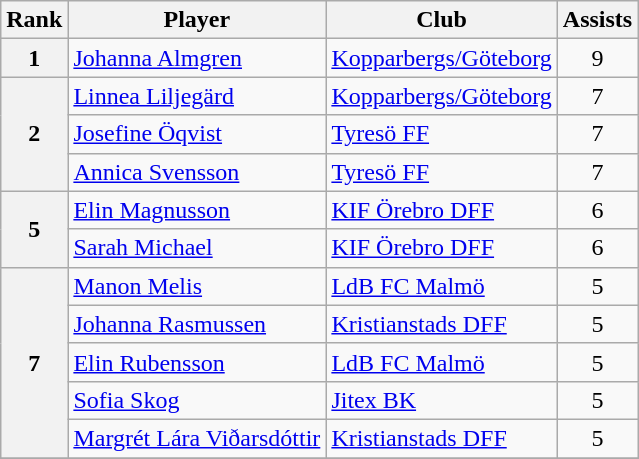<table class="wikitable" style="text-align:center">
<tr>
<th>Rank</th>
<th>Player</th>
<th>Club</th>
<th>Assists</th>
</tr>
<tr>
<th>1</th>
<td align="left"> <a href='#'>Johanna Almgren</a></td>
<td align="left"><a href='#'>Kopparbergs/Göteborg</a></td>
<td>9</td>
</tr>
<tr>
<th rowspan="3">2</th>
<td align="left"> <a href='#'>Linnea Liljegärd</a></td>
<td align="left"><a href='#'>Kopparbergs/Göteborg</a></td>
<td>7</td>
</tr>
<tr>
<td align="left"> <a href='#'>Josefine Öqvist</a></td>
<td align="left"><a href='#'>Tyresö FF</a></td>
<td>7</td>
</tr>
<tr>
<td align="left"> <a href='#'>Annica Svensson</a></td>
<td align="left"><a href='#'>Tyresö FF</a></td>
<td>7</td>
</tr>
<tr>
<th rowspan="2">5</th>
<td align="left"> <a href='#'>Elin Magnusson</a></td>
<td align="left"><a href='#'>KIF Örebro DFF</a></td>
<td>6</td>
</tr>
<tr>
<td align="left"> <a href='#'>Sarah Michael</a></td>
<td align="left"><a href='#'>KIF Örebro DFF</a></td>
<td>6</td>
</tr>
<tr>
<th rowspan="5">7</th>
<td align="left"> <a href='#'>Manon Melis</a></td>
<td align="left"><a href='#'>LdB FC Malmö</a></td>
<td>5</td>
</tr>
<tr>
<td align="left"> <a href='#'>Johanna Rasmussen</a></td>
<td align="left"><a href='#'>Kristianstads DFF</a></td>
<td>5</td>
</tr>
<tr>
<td align="left"> <a href='#'>Elin Rubensson</a></td>
<td align="left"><a href='#'>LdB FC Malmö</a></td>
<td>5</td>
</tr>
<tr>
<td align="left"> <a href='#'>Sofia Skog</a></td>
<td align="left"><a href='#'>Jitex BK</a></td>
<td>5</td>
</tr>
<tr>
<td align="left"> <a href='#'>Margrét Lára Viðarsdóttir</a></td>
<td align="left"><a href='#'>Kristianstads DFF</a></td>
<td>5</td>
</tr>
<tr>
</tr>
</table>
